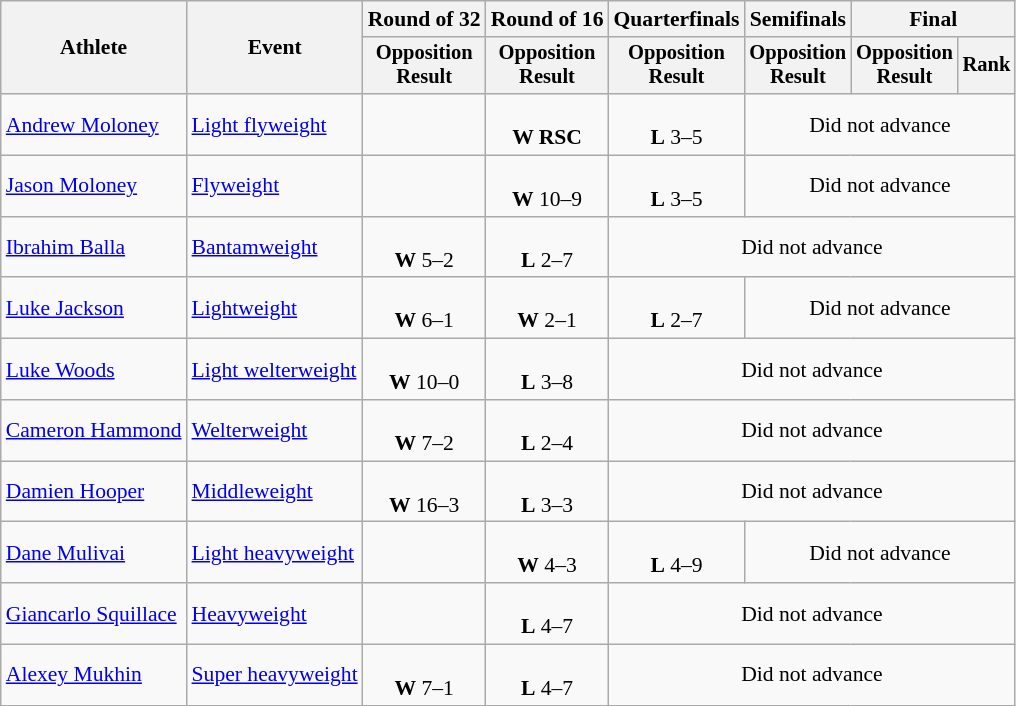<table class="wikitable" style="font-size:90%">
<tr>
<th rowspan="2">Athlete</th>
<th rowspan="2">Event</th>
<th>Round of 32</th>
<th>Round of 16</th>
<th>Quarterfinals</th>
<th>Semifinals</th>
<th colspan=2>Final</th>
</tr>
<tr style="font-size:95%">
<th>Opposition<br>Result</th>
<th>Opposition<br>Result</th>
<th>Opposition<br>Result</th>
<th>Opposition<br>Result</th>
<th>Opposition<br>Result</th>
<th>Rank</th>
</tr>
<tr align=center>
<td align=left><a href='#'>Andrew Moloney</a></td>
<td align=left><a href='#'>Light flyweight</a></td>
<td></td>
<td><br><strong>W RSC</strong></td>
<td><br><strong>L</strong> 3–5</td>
<td colspan=3>Did not advance</td>
</tr>
<tr align=center>
<td align=left><a href='#'>Jason Moloney</a></td>
<td align=left><a href='#'>Flyweight</a></td>
<td></td>
<td><br><strong>W</strong> 10–9</td>
<td><br><strong>L</strong> 3–5</td>
<td colspan=3>Did not advance</td>
</tr>
<tr align=center>
<td align=left><a href='#'>Ibrahim Balla</a></td>
<td align=left><a href='#'>Bantamweight</a></td>
<td><br><strong>W</strong> 5–2</td>
<td><br><strong>L</strong> 2–7</td>
<td colspan=4>Did not advance</td>
</tr>
<tr align=center>
<td align=left><a href='#'>Luke Jackson</a></td>
<td align=left><a href='#'>Lightweight</a></td>
<td><br><strong>W</strong> 6–1</td>
<td><br><strong>W</strong> 2–1</td>
<td><br><strong>L</strong> 2–7</td>
<td colspan=3>Did not advance</td>
</tr>
<tr align=center>
<td align=left><a href='#'>Luke Woods</a></td>
<td align=left><a href='#'>Light welterweight</a></td>
<td><br><strong>W</strong> 10–0</td>
<td><br><strong>L</strong> 3–8</td>
<td colspan=4>Did not advance</td>
</tr>
<tr align=center>
<td align=left><a href='#'>Cameron Hammond</a></td>
<td align=left><a href='#'>Welterweight</a></td>
<td><br><strong>W</strong> 7–2</td>
<td><br><strong>L</strong> 2–4</td>
<td colspan=4>Did not advance</td>
</tr>
<tr align=center>
<td align=left><a href='#'>Damien Hooper</a></td>
<td align=left><a href='#'>Middleweight</a></td>
<td><br><strong>W</strong> 16–3</td>
<td><br><strong>L</strong> 3–3</td>
<td colspan=4>Did not advance</td>
</tr>
<tr align=center>
<td align=left><a href='#'>Dane Mulivai</a></td>
<td align=left><a href='#'>Light heavyweight</a></td>
<td></td>
<td><br><strong>W</strong> 4–3</td>
<td><br><strong>L</strong> 4–9</td>
<td colspan=3>Did not advance</td>
</tr>
<tr align=center>
<td align=left><a href='#'>Giancarlo Squillace</a></td>
<td align=left><a href='#'>Heavyweight</a></td>
<td></td>
<td><br><strong>L</strong> 4–7</td>
<td colspan=4>Did not advance</td>
</tr>
<tr align=center>
<td align=left><a href='#'>Alexey Mukhin</a></td>
<td align=left><a href='#'>Super heavyweight</a></td>
<td><br><strong>W</strong> 7–1</td>
<td><br><strong>L</strong> 4–7</td>
<td colspan=4>Did not advance</td>
</tr>
</table>
